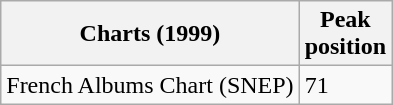<table class="wikitable">
<tr>
<th>Charts (1999)</th>
<th>Peak<br>position</th>
</tr>
<tr>
<td>French Albums Chart (SNEP)</td>
<td>71</td>
</tr>
</table>
